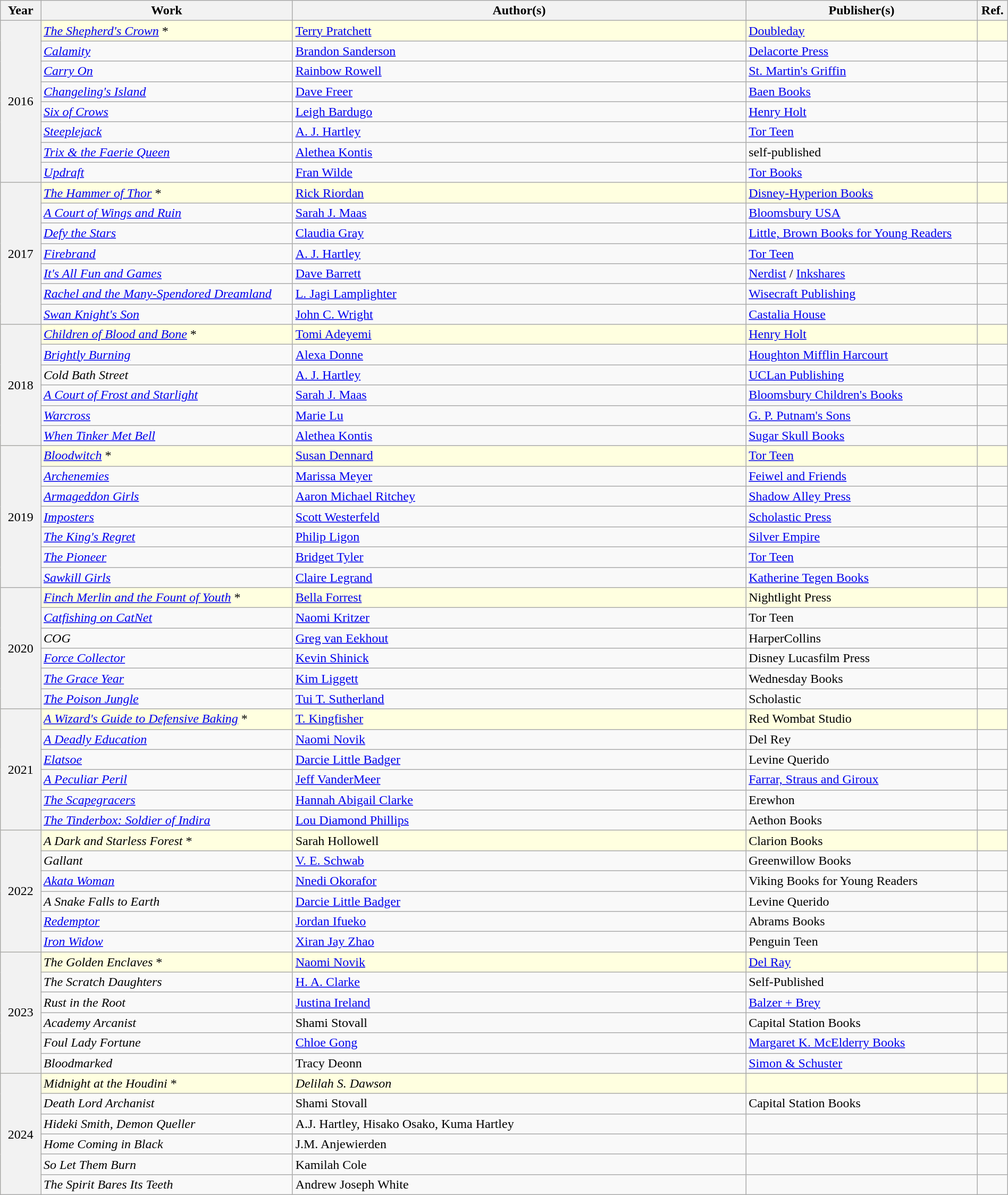<table class="sortable wikitable" style="width:100%; margin:1em auto 1em auto;">
<tr>
<th style="width:4%;" scope="col">Year</th>
<th style="width:25%;" scope="col">Work</th>
<th style="width:45%;" scope="col" class="unsortable">Author(s)</th>
<th style="width:23%;" scope="col" class="unsortable">Publisher(s)</th>
<th style="width:3%;" scope="col" class="unsortable">Ref.</th>
</tr>
<tr style="background:lightyellow;">
<th scope="row" rowspan="8" style="text-align:center; font-weight:normal;">2016</th>
<td><em><a href='#'>The Shepherd's Crown</a></em> *</td>
<td><a href='#'>Terry Pratchett</a></td>
<td><a href='#'>Doubleday</a></td>
<td></td>
</tr>
<tr>
<td><em><a href='#'>Calamity</a></em></td>
<td><a href='#'>Brandon Sanderson</a></td>
<td><a href='#'>Delacorte Press</a></td>
<td></td>
</tr>
<tr>
<td><em><a href='#'>Carry On</a></em></td>
<td><a href='#'>Rainbow Rowell</a></td>
<td><a href='#'>St. Martin's Griffin</a></td>
<td></td>
</tr>
<tr>
<td><em><a href='#'>Changeling's Island</a></em></td>
<td><a href='#'>Dave Freer</a></td>
<td><a href='#'>Baen Books</a></td>
<td></td>
</tr>
<tr>
<td><em><a href='#'>Six of Crows</a></em></td>
<td><a href='#'>Leigh Bardugo</a></td>
<td><a href='#'>Henry Holt</a></td>
<td></td>
</tr>
<tr>
<td><em><a href='#'>Steeplejack</a></em></td>
<td><a href='#'>A. J. Hartley</a></td>
<td><a href='#'>Tor Teen</a></td>
<td></td>
</tr>
<tr>
<td><em><a href='#'>Trix & the Faerie Queen</a></em></td>
<td><a href='#'>Alethea Kontis</a></td>
<td>self-published</td>
<td></td>
</tr>
<tr>
<td><em><a href='#'>Updraft</a></em></td>
<td><a href='#'>Fran Wilde</a></td>
<td><a href='#'>Tor Books</a></td>
<td></td>
</tr>
<tr style="background:lightyellow;">
<th scope="row" rowspan="7" style="text-align:center; font-weight:normal;">2017</th>
<td><em><a href='#'>The Hammer of Thor</a></em> *</td>
<td><a href='#'>Rick Riordan</a></td>
<td><a href='#'>Disney-Hyperion Books</a></td>
<td></td>
</tr>
<tr>
<td><em><a href='#'>A Court of Wings and Ruin</a></em></td>
<td><a href='#'>Sarah J. Maas</a></td>
<td><a href='#'>Bloomsbury USA</a></td>
<td></td>
</tr>
<tr>
<td><em><a href='#'>Defy the Stars</a></em></td>
<td><a href='#'>Claudia Gray</a></td>
<td><a href='#'>Little, Brown Books for Young Readers</a></td>
<td></td>
</tr>
<tr>
<td><em><a href='#'>Firebrand</a></em></td>
<td><a href='#'>A. J. Hartley</a></td>
<td><a href='#'>Tor Teen</a></td>
<td></td>
</tr>
<tr>
<td><em><a href='#'>It's All Fun and Games</a></em></td>
<td><a href='#'>Dave Barrett</a></td>
<td><a href='#'>Nerdist</a> / <a href='#'>Inkshares</a></td>
<td></td>
</tr>
<tr>
<td><em><a href='#'>Rachel and the Many-Spendored Dreamland</a></em></td>
<td><a href='#'>L. Jagi Lamplighter</a></td>
<td><a href='#'>Wisecraft Publishing</a></td>
<td></td>
</tr>
<tr>
<td><em><a href='#'>Swan Knight's Son</a></em></td>
<td><a href='#'>John C. Wright</a></td>
<td><a href='#'>Castalia House</a></td>
<td></td>
</tr>
<tr style="background:lightyellow;">
<th scope="row" rowspan="6" style="text-align:center; font-weight:normal;">2018</th>
<td><em><a href='#'>Children of Blood and Bone</a></em> *</td>
<td><a href='#'>Tomi Adeyemi</a></td>
<td><a href='#'>Henry Holt</a></td>
<td></td>
</tr>
<tr>
<td><em><a href='#'>Brightly Burning</a></em></td>
<td><a href='#'>Alexa Donne</a></td>
<td><a href='#'>Houghton Mifflin Harcourt</a></td>
<td></td>
</tr>
<tr>
<td><em>Cold Bath Street</em></td>
<td><a href='#'>A. J. Hartley</a></td>
<td><a href='#'>UCLan Publishing</a></td>
<td></td>
</tr>
<tr>
<td><em><a href='#'>A Court of Frost and Starlight</a></em></td>
<td><a href='#'>Sarah J. Maas</a></td>
<td><a href='#'>Bloomsbury Children's Books</a></td>
<td></td>
</tr>
<tr>
<td><em><a href='#'>Warcross</a></em></td>
<td><a href='#'>Marie Lu</a></td>
<td><a href='#'>G. P. Putnam's Sons</a></td>
<td></td>
</tr>
<tr>
<td><em><a href='#'>When Tinker Met Bell</a></em></td>
<td><a href='#'>Alethea Kontis</a></td>
<td><a href='#'>Sugar Skull Books</a></td>
<td></td>
</tr>
<tr style="background:lightyellow;">
<th rowspan="7" style="text-align:center; font-weight:normal;">2019</th>
<td><em><a href='#'>Bloodwitch</a></em> *</td>
<td><a href='#'>Susan Dennard</a></td>
<td><a href='#'>Tor Teen</a></td>
<td></td>
</tr>
<tr>
<td><em><a href='#'>Archenemies</a></em></td>
<td><a href='#'>Marissa Meyer</a></td>
<td><a href='#'>Feiwel and Friends</a></td>
<td></td>
</tr>
<tr>
<td><em><a href='#'>Armageddon Girls</a></em></td>
<td><a href='#'>Aaron Michael Ritchey</a></td>
<td><a href='#'>Shadow Alley Press</a></td>
<td></td>
</tr>
<tr>
<td><em><a href='#'>Imposters</a></em></td>
<td><a href='#'>Scott Westerfeld</a></td>
<td><a href='#'>Scholastic Press</a></td>
<td></td>
</tr>
<tr>
<td><em><a href='#'>The King's Regret</a></em></td>
<td><a href='#'>Philip Ligon</a></td>
<td><a href='#'>Silver Empire</a></td>
<td></td>
</tr>
<tr>
<td><em><a href='#'>The Pioneer</a></em></td>
<td><a href='#'>Bridget Tyler</a></td>
<td><a href='#'>Tor Teen</a></td>
<td></td>
</tr>
<tr>
<td><em><a href='#'>Sawkill Girls</a></em></td>
<td><a href='#'>Claire Legrand</a></td>
<td><a href='#'>Katherine Tegen Books</a></td>
<td></td>
</tr>
<tr style="background:lightyellow;">
<th rowspan="6" style="text-align:center; font-weight:normal;">2020</th>
<td><em><a href='#'>Finch Merlin and the Fount of Youth</a></em> *</td>
<td><a href='#'>Bella Forrest</a></td>
<td>Nightlight Press</td>
<td></td>
</tr>
<tr>
<td><em><a href='#'>Catfishing on CatNet</a></em></td>
<td><a href='#'>Naomi Kritzer</a></td>
<td>Tor Teen</td>
<td></td>
</tr>
<tr>
<td><em>COG</em></td>
<td><a href='#'>Greg van Eekhout</a></td>
<td>HarperCollins</td>
<td></td>
</tr>
<tr>
<td><em><a href='#'>Force Collector</a></em></td>
<td><a href='#'>Kevin Shinick</a></td>
<td>Disney Lucasfilm Press</td>
<td></td>
</tr>
<tr>
<td><em><a href='#'>The Grace Year</a></em></td>
<td><a href='#'>Kim Liggett</a></td>
<td>Wednesday Books</td>
<td></td>
</tr>
<tr>
<td><em><a href='#'>The Poison Jungle</a></em></td>
<td><a href='#'>Tui T. Sutherland</a></td>
<td>Scholastic</td>
<td></td>
</tr>
<tr style="background:lightyellow;">
<th rowspan="6" style="text-align:center; font-weight:normal;">2021</th>
<td><em><a href='#'>A Wizard's Guide to Defensive Baking</a></em> *</td>
<td><a href='#'>T. Kingfisher</a></td>
<td>Red Wombat Studio</td>
<td></td>
</tr>
<tr>
<td><em><a href='#'>A Deadly Education</a></em></td>
<td><a href='#'>Naomi Novik</a></td>
<td>Del Rey</td>
<td></td>
</tr>
<tr>
<td><em><a href='#'>Elatsoe</a></em></td>
<td><a href='#'>Darcie Little Badger</a></td>
<td>Levine Querido</td>
<td></td>
</tr>
<tr>
<td><em><a href='#'>A Peculiar Peril</a></em></td>
<td><a href='#'>Jeff VanderMeer</a></td>
<td><a href='#'>Farrar, Straus and Giroux</a></td>
<td></td>
</tr>
<tr>
<td><em><a href='#'>The Scapegracers</a></em></td>
<td><a href='#'>Hannah Abigail Clarke</a></td>
<td>Erewhon</td>
<td></td>
</tr>
<tr>
<td><em><a href='#'>The Tinderbox: Soldier of Indira</a></em></td>
<td><a href='#'>Lou Diamond Phillips</a></td>
<td>Aethon Books</td>
<td></td>
</tr>
<tr style="background:lightyellow;">
<th rowspan="6" style="text-align:center; font-weight:normal;">2022</th>
<td><em>A Dark and Starless Forest</em> *</td>
<td>Sarah Hollowell</td>
<td>Clarion Books</td>
<td></td>
</tr>
<tr>
<td><em>Gallant</em></td>
<td><a href='#'>V. E. Schwab</a></td>
<td>Greenwillow Books</td>
<td></td>
</tr>
<tr>
<td><em><a href='#'>Akata Woman</a></em></td>
<td><a href='#'>Nnedi Okorafor</a></td>
<td>Viking Books for Young Readers</td>
<td></td>
</tr>
<tr>
<td><em>A Snake Falls to Earth</em></td>
<td><a href='#'>Darcie Little Badger</a></td>
<td>Levine Querido</td>
<td></td>
</tr>
<tr>
<td><em><a href='#'>Redemptor</a></em></td>
<td><a href='#'>Jordan Ifueko</a></td>
<td>Abrams Books</td>
<td></td>
</tr>
<tr>
<td><em><a href='#'>Iron Widow</a></em></td>
<td><a href='#'>Xiran Jay Zhao</a></td>
<td>Penguin Teen</td>
<td></td>
</tr>
<tr style="background:lightyellow;">
<th rowspan="6" style="font-weight:normal;">2023</th>
<td><em>The Golden Enclaves</em> *</td>
<td><a href='#'>Naomi Novik</a></td>
<td><a href='#'>Del Ray</a></td>
<td></td>
</tr>
<tr>
<td><em>The Scratch Daughters</em></td>
<td><a href='#'>H. A. Clarke</a></td>
<td>Self-Published</td>
<td></td>
</tr>
<tr>
<td><em>Rust in the Root</em></td>
<td><a href='#'>Justina Ireland</a></td>
<td><a href='#'>Balzer + Brey</a></td>
<td></td>
</tr>
<tr>
<td><em>Academy Arcanist</em></td>
<td>Shami Stovall</td>
<td>Capital Station Books</td>
<td></td>
</tr>
<tr>
<td><em>Foul Lady Fortune</em></td>
<td><a href='#'>Chloe Gong</a></td>
<td><a href='#'>Margaret K. McElderry Books</a></td>
<td></td>
</tr>
<tr>
<td><em>Bloodmarked</em></td>
<td>Tracy Deonn</td>
<td><a href='#'>Simon & Schuster</a></td>
<td></td>
</tr>
<tr style="background:lightyellow;">
<th rowspan="6" style="text-align:center; font-weight:normal;">2024</th>
<td><em>Midnight at the Houdini</em> *</td>
<td><em>Delilah S. Dawson</em></td>
<td></td>
<td></td>
</tr>
<tr>
<td><em>Death Lord Archanist</em></td>
<td>Shami Stovall</td>
<td>Capital Station Books</td>
<td></td>
</tr>
<tr>
<td><em>Hideki Smith, Demon Queller</em></td>
<td>A.J. Hartley, Hisako Osako, Kuma Hartley</td>
<td></td>
<td></td>
</tr>
<tr>
<td><em>Home Coming in Black</em></td>
<td>J.M. Anjewierden</td>
<td></td>
<td></td>
</tr>
<tr>
<td><em>So Let Them Burn</em></td>
<td>Kamilah Cole</td>
<td></td>
<td></td>
</tr>
<tr>
<td><em>The Spirit Bares Its Teeth</em></td>
<td>Andrew Joseph White</td>
<td></td>
<td></td>
</tr>
</table>
